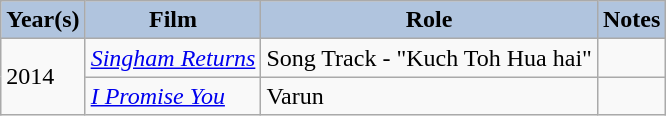<table class="wikitable">
<tr>
<th style="background:#B0C4DE;">Year(s)</th>
<th style="background:#B0C4DE;">Film</th>
<th style="background:#B0C4DE;">Role</th>
<th style="background:#B0C4DE;">Notes</th>
</tr>
<tr>
<td rowspan="2">2014</td>
<td><em><a href='#'>Singham Returns</a></em></td>
<td>Song Track - "Kuch Toh Hua hai"</td>
<td></td>
</tr>
<tr>
<td><em><a href='#'>I Promise You</a></em></td>
<td>Varun</td>
<td></td>
</tr>
</table>
